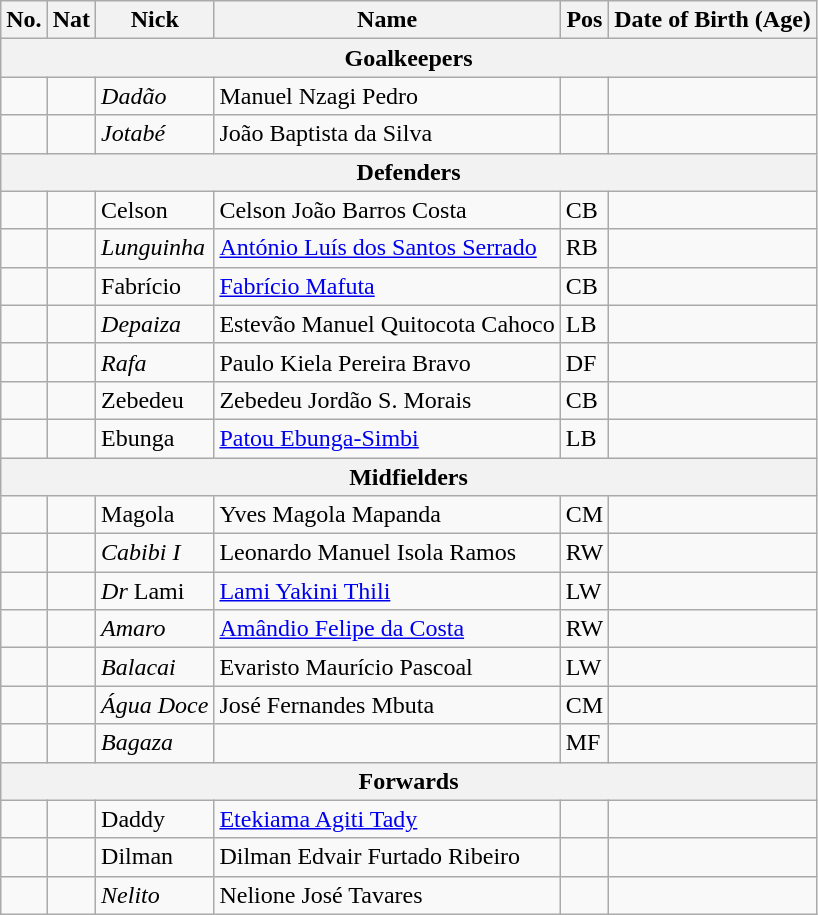<table class="wikitable ve-ce-branchNode ve-ce-tableNode">
<tr>
<th>No.</th>
<th>Nat</th>
<th>Nick</th>
<th>Name</th>
<th>Pos</th>
<th>Date of Birth (Age)</th>
</tr>
<tr>
<th colspan="6">Goalkeepers</th>
</tr>
<tr>
<td></td>
<td></td>
<td><em>Dadão</em></td>
<td>Manuel Nzagi Pedro</td>
<td></td>
<td></td>
</tr>
<tr>
<td></td>
<td></td>
<td><em>Jotabé</em></td>
<td>João Baptista da Silva</td>
<td></td>
<td></td>
</tr>
<tr>
<th colspan="6">Defenders</th>
</tr>
<tr>
<td></td>
<td></td>
<td>Celson</td>
<td>Celson João Barros Costa</td>
<td>CB</td>
<td></td>
</tr>
<tr>
<td></td>
<td></td>
<td><em>Lunguinha</em></td>
<td><a href='#'>António Luís dos Santos Serrado</a></td>
<td>RB</td>
<td></td>
</tr>
<tr>
<td></td>
<td></td>
<td>Fabrício</td>
<td><a href='#'>Fabrício Mafuta</a></td>
<td>CB</td>
<td></td>
</tr>
<tr>
<td></td>
<td></td>
<td><em>Depaiza</em></td>
<td>Estevão Manuel Quitocota Cahoco</td>
<td>LB</td>
<td></td>
</tr>
<tr>
<td></td>
<td></td>
<td><em>Rafa</em></td>
<td>Paulo Kiela Pereira Bravo</td>
<td>DF</td>
<td></td>
</tr>
<tr>
<td></td>
<td></td>
<td>Zebedeu</td>
<td>Zebedeu Jordão S. Morais</td>
<td>CB</td>
<td></td>
</tr>
<tr>
<td></td>
<td></td>
<td>Ebunga</td>
<td><a href='#'>Patou Ebunga-Simbi</a></td>
<td>LB</td>
<td></td>
</tr>
<tr>
<th colspan="6">Midfielders</th>
</tr>
<tr>
<td></td>
<td></td>
<td>Magola</td>
<td>Yves Magola Mapanda</td>
<td>CM</td>
<td></td>
</tr>
<tr>
<td></td>
<td></td>
<td><em>Cabibi I</em></td>
<td>Leonardo Manuel Isola Ramos</td>
<td>RW</td>
<td></td>
</tr>
<tr>
<td></td>
<td></td>
<td><em>Dr</em> Lami</td>
<td><a href='#'>Lami Yakini Thili</a></td>
<td>LW</td>
<td></td>
</tr>
<tr>
<td></td>
<td></td>
<td><em>Amaro</em></td>
<td><a href='#'>Amândio Felipe da Costa</a></td>
<td>RW</td>
<td></td>
</tr>
<tr>
<td></td>
<td></td>
<td><em>Balacai</em></td>
<td>Evaristo Maurício Pascoal</td>
<td>LW</td>
<td></td>
</tr>
<tr>
<td></td>
<td></td>
<td><em>Água Doce</em></td>
<td>José Fernandes Mbuta</td>
<td>CM</td>
<td></td>
</tr>
<tr>
<td></td>
<td></td>
<td><em>Bagaza</em></td>
<td></td>
<td>MF</td>
<td></td>
</tr>
<tr>
<th colspan="6">Forwards</th>
</tr>
<tr>
<td></td>
<td></td>
<td>Daddy</td>
<td><a href='#'>Etekiama Agiti Tady</a></td>
<td></td>
<td></td>
</tr>
<tr>
<td></td>
<td></td>
<td>Dilman</td>
<td>Dilman Edvair Furtado Ribeiro</td>
<td></td>
<td></td>
</tr>
<tr>
<td></td>
<td></td>
<td><em>Nelito</em></td>
<td>Nelione José Tavares</td>
<td></td>
<td></td>
</tr>
</table>
